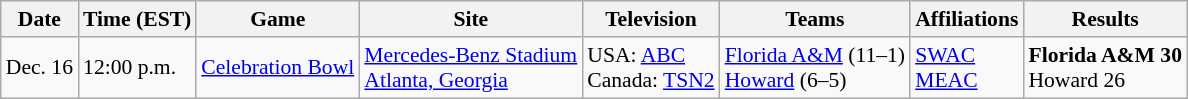<table class="wikitable" style="font-size:90%;">
<tr>
<th>Date</th>
<th>Time (EST)</th>
<th>Game</th>
<th>Site</th>
<th>Television</th>
<th>Teams</th>
<th>Affiliations</th>
<th>Results</th>
</tr>
<tr>
<td>Dec. 16</td>
<td>12:00 p.m.</td>
<td><a href='#'>Celebration Bowl</a></td>
<td><a href='#'>Mercedes-Benz Stadium</a><br><a href='#'>Atlanta, Georgia</a></td>
<td>USA: <a href='#'>ABC</a><br>Canada: <a href='#'>TSN2</a></td>
<td><a href='#'>Florida A&M</a> (11–1)<br><a href='#'>Howard</a> (6–5)</td>
<td><a href='#'>SWAC</a><br><a href='#'>MEAC</a></td>
<td><strong>Florida A&M 30</strong><br>Howard 26</td>
</tr>
</table>
